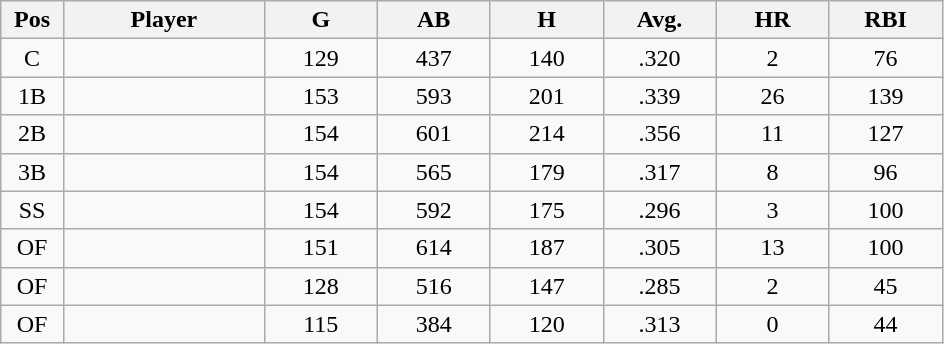<table class="wikitable sortable">
<tr>
<th bgcolor="#DDDDFF" width="5%">Pos</th>
<th bgcolor="#DDDDFF" width="16%">Player</th>
<th bgcolor="#DDDDFF" width="9%">G</th>
<th bgcolor="#DDDDFF" width="9%">AB</th>
<th bgcolor="#DDDDFF" width="9%">H</th>
<th bgcolor="#DDDDFF" width="9%">Avg.</th>
<th bgcolor="#DDDDFF" width="9%">HR</th>
<th bgcolor="#DDDDFF" width="9%">RBI</th>
</tr>
<tr align="center">
<td>C</td>
<td></td>
<td>129</td>
<td>437</td>
<td>140</td>
<td>.320</td>
<td>2</td>
<td>76</td>
</tr>
<tr align="center">
<td>1B</td>
<td></td>
<td>153</td>
<td>593</td>
<td>201</td>
<td>.339</td>
<td>26</td>
<td>139</td>
</tr>
<tr align="center">
<td>2B</td>
<td></td>
<td>154</td>
<td>601</td>
<td>214</td>
<td>.356</td>
<td>11</td>
<td>127</td>
</tr>
<tr align="center">
<td>3B</td>
<td></td>
<td>154</td>
<td>565</td>
<td>179</td>
<td>.317</td>
<td>8</td>
<td>96</td>
</tr>
<tr align="center">
<td>SS</td>
<td></td>
<td>154</td>
<td>592</td>
<td>175</td>
<td>.296</td>
<td>3</td>
<td>100</td>
</tr>
<tr align="center">
<td>OF</td>
<td></td>
<td>151</td>
<td>614</td>
<td>187</td>
<td>.305</td>
<td>13</td>
<td>100</td>
</tr>
<tr align="center">
<td>OF</td>
<td></td>
<td>128</td>
<td>516</td>
<td>147</td>
<td>.285</td>
<td>2</td>
<td>45</td>
</tr>
<tr align="center">
<td>OF</td>
<td></td>
<td>115</td>
<td>384</td>
<td>120</td>
<td>.313</td>
<td>0</td>
<td>44</td>
</tr>
</table>
